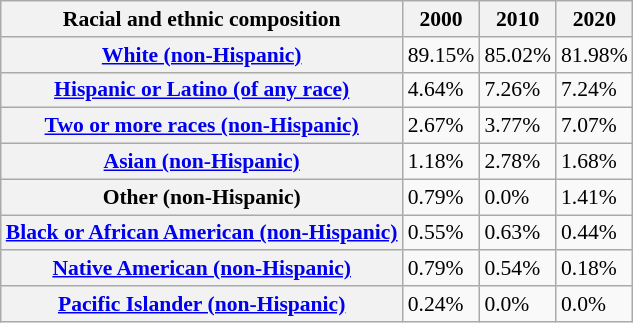<table class="wikitable sortable collapsible" style="font-size: 90%;">
<tr>
<th>Racial and ethnic composition</th>
<th>2000</th>
<th>2010</th>
<th>2020</th>
</tr>
<tr>
<th><a href='#'>White (non-Hispanic)</a></th>
<td>89.15%</td>
<td>85.02%</td>
<td>81.98%</td>
</tr>
<tr>
<th><a href='#'>Hispanic or Latino (of any race)</a></th>
<td>4.64%</td>
<td>7.26%</td>
<td>7.24%</td>
</tr>
<tr>
<th><a href='#'>Two or more races (non-Hispanic)</a></th>
<td>2.67%</td>
<td>3.77%</td>
<td>7.07%</td>
</tr>
<tr>
<th><a href='#'>Asian (non-Hispanic)</a></th>
<td>1.18%</td>
<td>2.78%</td>
<td>1.68%</td>
</tr>
<tr>
<th>Other (non-Hispanic)</th>
<td>0.79%</td>
<td>0.0%</td>
<td>1.41%</td>
</tr>
<tr>
<th><a href='#'>Black or African American (non-Hispanic)</a></th>
<td>0.55%</td>
<td>0.63%</td>
<td>0.44%</td>
</tr>
<tr>
<th><a href='#'>Native American (non-Hispanic)</a></th>
<td>0.79%</td>
<td>0.54%</td>
<td>0.18%</td>
</tr>
<tr>
<th><a href='#'>Pacific Islander (non-Hispanic)</a></th>
<td>0.24%</td>
<td>0.0%</td>
<td>0.0%</td>
</tr>
</table>
